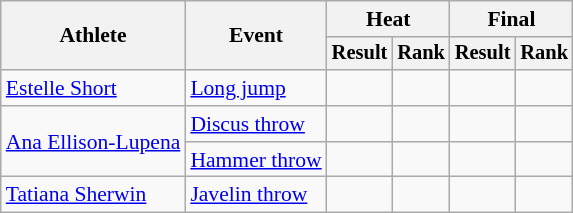<table class="wikitable" style="font-size:90%">
<tr>
<th rowspan="2">Athlete</th>
<th rowspan="2">Event</th>
<th colspan="2">Heat</th>
<th colspan="2">Final</th>
</tr>
<tr style="font-size:95%">
<th>Result</th>
<th>Rank</th>
<th>Result</th>
<th>Rank</th>
</tr>
<tr style=text-align:center>
<td style=text-align:left><a href='#'>Estelle Short</a></td>
<td style=text-align:left><a href='#'>Long jump</a></td>
<td></td>
<td></td>
<td></td>
<td></td>
</tr>
<tr style=text-align:center>
<td style=text-align:left rowspan=2><a href='#'>Ana Ellison-Lupena</a></td>
<td style=text-align:left><a href='#'>Discus throw</a></td>
<td></td>
<td></td>
<td></td>
<td></td>
</tr>
<tr style=text-align:center>
<td style=text-align:left><a href='#'>Hammer throw</a></td>
<td></td>
<td></td>
<td></td>
<td></td>
</tr>
<tr style=text-align:center>
<td style=text-align:left><a href='#'>Tatiana Sherwin</a></td>
<td style=text-align:left><a href='#'>Javelin throw</a></td>
<td></td>
<td></td>
<td></td>
<td></td>
</tr>
</table>
